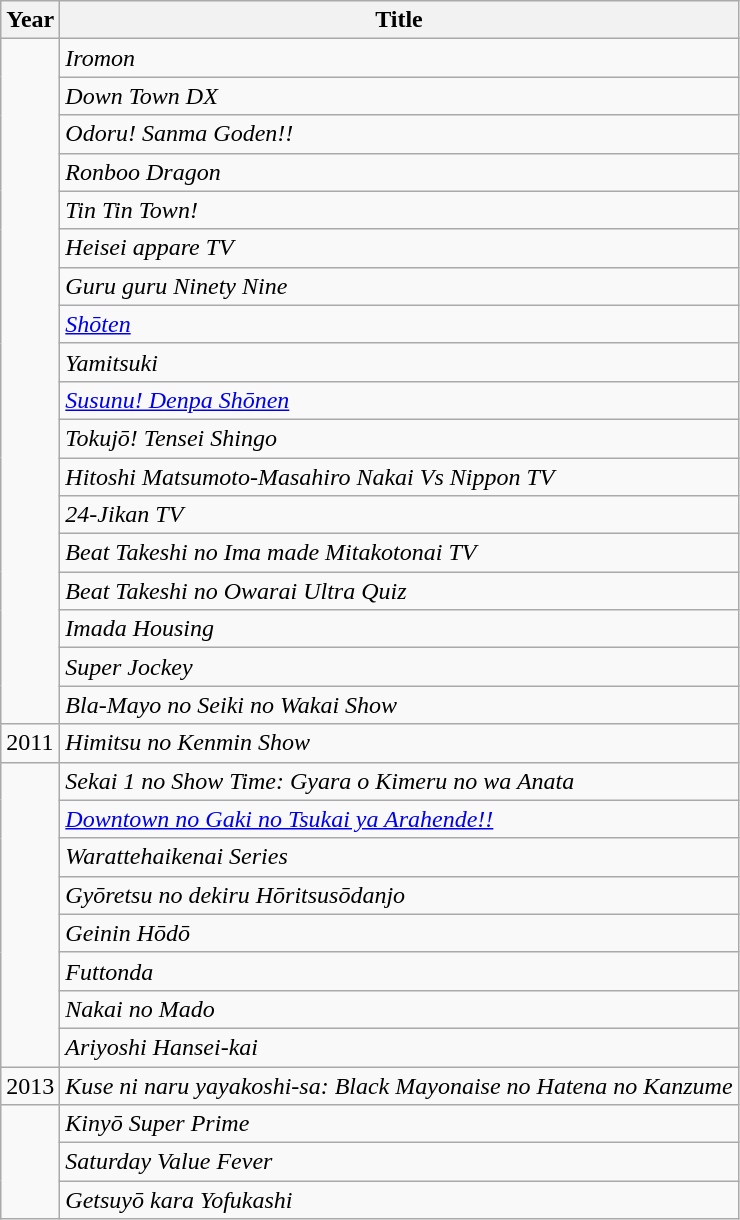<table class="wikitable">
<tr>
<th>Year</th>
<th>Title</th>
</tr>
<tr>
<td rowspan="18"></td>
<td><em>Iromon</em></td>
</tr>
<tr>
<td><em>Down Town DX</em></td>
</tr>
<tr>
<td><em>Odoru! Sanma Goden!!</em></td>
</tr>
<tr>
<td><em>Ronboo Dragon</em></td>
</tr>
<tr>
<td><em>Tin Tin Town!</em></td>
</tr>
<tr>
<td><em>Heisei appare TV</em></td>
</tr>
<tr>
<td><em>Guru guru Ninety Nine</em></td>
</tr>
<tr>
<td><em><a href='#'>Shōten</a></em></td>
</tr>
<tr>
<td><em>Yamitsuki</em></td>
</tr>
<tr>
<td><em><a href='#'>Susunu! Denpa Shōnen</a></em></td>
</tr>
<tr>
<td><em>Tokujō! Tensei Shingo</em></td>
</tr>
<tr>
<td><em>Hitoshi Matsumoto-Masahiro Nakai Vs Nippon TV</em></td>
</tr>
<tr>
<td><em>24-Jikan TV</em></td>
</tr>
<tr>
<td><em>Beat Takeshi no Ima made Mitakotonai TV</em></td>
</tr>
<tr>
<td><em>Beat Takeshi no Owarai Ultra Quiz</em></td>
</tr>
<tr>
<td><em>Imada Housing</em></td>
</tr>
<tr>
<td><em>Super Jockey</em></td>
</tr>
<tr>
<td><em>Bla-Mayo no Seiki no Wakai Show</em></td>
</tr>
<tr>
<td>2011</td>
<td><em>Himitsu no Kenmin Show</em></td>
</tr>
<tr>
<td rowspan="8"></td>
<td><em>Sekai 1 no Show Time: Gyara o Kimeru no wa Anata</em></td>
</tr>
<tr>
<td><em><a href='#'>Downtown no Gaki no Tsukai ya Arahende!!</a></em></td>
</tr>
<tr>
<td><em>Warattehaikenai Series</em></td>
</tr>
<tr>
<td><em>Gyōretsu no dekiru Hōritsusōdanjo</em></td>
</tr>
<tr>
<td><em>Geinin Hōdō</em></td>
</tr>
<tr>
<td><em>Futtonda</em></td>
</tr>
<tr>
<td><em>Nakai no Mado</em></td>
</tr>
<tr>
<td><em>Ariyoshi Hansei-kai</em></td>
</tr>
<tr>
<td>2013</td>
<td><em>Kuse ni naru yayakoshi-sa: Black Mayonaise no Hatena no Kanzume</em></td>
</tr>
<tr>
<td rowspan="3"></td>
<td><em>Kinyō Super Prime</em></td>
</tr>
<tr>
<td><em>Saturday Value Fever</em></td>
</tr>
<tr>
<td><em>Getsuyō kara Yofukashi</em></td>
</tr>
</table>
